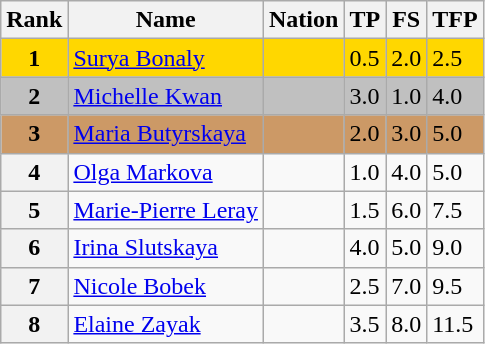<table class="wikitable">
<tr>
<th>Rank</th>
<th>Name</th>
<th>Nation</th>
<th>TP</th>
<th>FS</th>
<th>TFP</th>
</tr>
<tr bgcolor="gold">
<td align="center"><strong>1</strong></td>
<td><a href='#'>Surya Bonaly</a></td>
<td></td>
<td>0.5</td>
<td>2.0</td>
<td>2.5</td>
</tr>
<tr bgcolor="silver">
<td align="center"><strong>2</strong></td>
<td><a href='#'>Michelle Kwan</a></td>
<td></td>
<td>3.0</td>
<td>1.0</td>
<td>4.0</td>
</tr>
<tr bgcolor="cc9966">
<td align="center"><strong>3</strong></td>
<td><a href='#'>Maria Butyrskaya</a></td>
<td></td>
<td>2.0</td>
<td>3.0</td>
<td>5.0</td>
</tr>
<tr>
<th>4</th>
<td><a href='#'>Olga Markova</a></td>
<td></td>
<td>1.0</td>
<td>4.0</td>
<td>5.0</td>
</tr>
<tr>
<th>5</th>
<td><a href='#'>Marie-Pierre Leray</a></td>
<td></td>
<td>1.5</td>
<td>6.0</td>
<td>7.5</td>
</tr>
<tr>
<th>6</th>
<td><a href='#'>Irina Slutskaya</a></td>
<td></td>
<td>4.0</td>
<td>5.0</td>
<td>9.0</td>
</tr>
<tr>
<th>7</th>
<td><a href='#'>Nicole Bobek</a></td>
<td></td>
<td>2.5</td>
<td>7.0</td>
<td>9.5</td>
</tr>
<tr>
<th>8</th>
<td><a href='#'>Elaine Zayak</a></td>
<td></td>
<td>3.5</td>
<td>8.0</td>
<td>11.5</td>
</tr>
</table>
